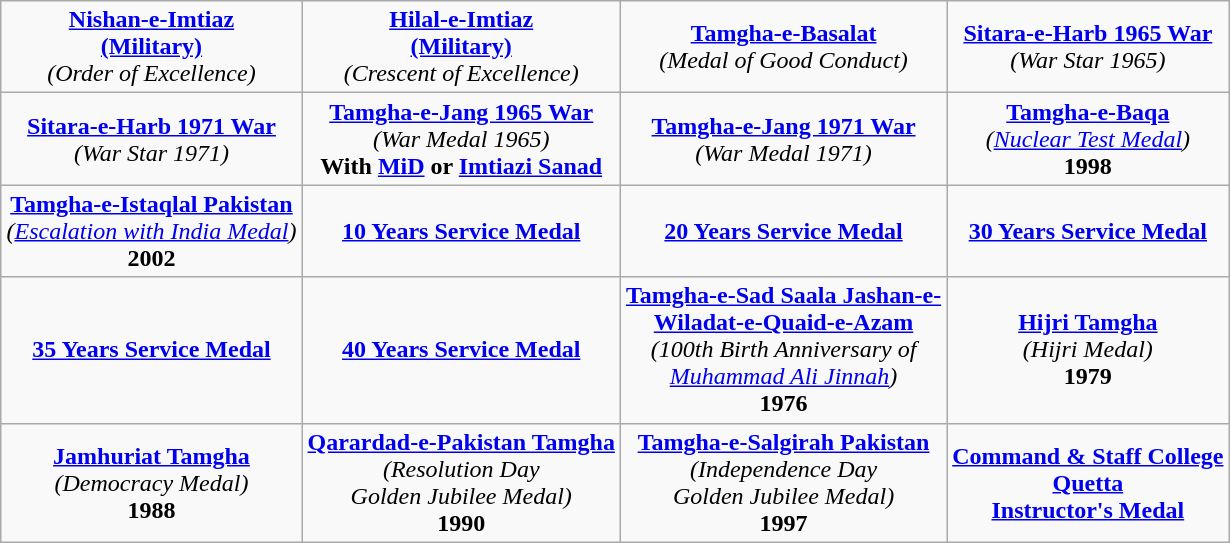<table class="wikitable" style="margin:1em auto; text-align:center;">
<tr>
<td><strong><a href='#'>Nishan-e-Imtiaz</a></strong><br><strong><a href='#'>(Military)</a></strong><br><em>(Order of Excellence)</em></td>
<td><strong><a href='#'>Hilal-e-Imtiaz</a></strong><br><strong><a href='#'>(Military)</a></strong><br><em>(Crescent of Excellence)</em></td>
<td><strong><a href='#'>Tamgha-e-Basalat</a></strong><br><em>(Medal of Good Conduct)</em></td>
<td><strong><a href='#'>Sitara-e-Harb 1965 War</a></strong><br><em>(War Star 1965)</em></td>
</tr>
<tr>
<td><strong><a href='#'>Sitara-e-Harb 1971 War</a></strong><br><em>(War Star 1971)</em></td>
<td><a href='#'><strong>Tamgha-e-Jang 1965 War</strong></a><br><em>(War Medal 1965)</em><br><strong>With <a href='#'>MiD</a> or <a href='#'>Imtiazi Sanad</a></strong></td>
<td><strong><a href='#'>Tamgha-e-Jang 1971 War</a></strong><br><em>(War Medal 1971)</em></td>
<td><strong><a href='#'>Tamgha-e-Baqa</a></strong><br><em>(<a href='#'>Nuclear Test Medal</a>)</em><br><strong>1998</strong></td>
</tr>
<tr>
<td><strong><a href='#'>Tamgha-e-Istaqlal Pakistan</a></strong><br><em>(<a href='#'>Escalation with India Medal</a>)</em><br><strong>2002</strong></td>
<td><strong><a href='#'>10 Years Service Medal</a></strong></td>
<td><strong><a href='#'>20 Years Service Medal</a></strong></td>
<td><strong><a href='#'>30 Years Service Medal</a></strong></td>
</tr>
<tr>
<td><strong><a href='#'>35 Years Service Medal</a></strong></td>
<td><strong><a href='#'>40 Years Service Medal</a></strong></td>
<td><strong><a href='#'>Tamgha-e-Sad Saala Jashan-e-</a></strong><br><strong><a href='#'>Wiladat-e-Quaid-e-Azam</a></strong><br><em>(100th Birth Anniversary of</em><br><em><a href='#'>Muhammad Ali Jinnah</a>)</em><br><strong>1976</strong></td>
<td><strong><a href='#'>Hijri Tamgha</a></strong><br><em>(Hijri Medal)</em><br><strong>1979</strong></td>
</tr>
<tr>
<td><strong><a href='#'>Jamhuriat Tamgha</a></strong><br><em>(Democracy Medal)</em><br><strong>1988</strong></td>
<td><strong><a href='#'>Qarardad-e-Pakistan Tamgha</a></strong><br><em>(Resolution Day</em><br><em>Golden Jubilee Medal)</em><br><strong>1990</strong></td>
<td><strong><a href='#'>Tamgha-e-Salgirah Pakistan</a></strong><br><em>(Independence Day</em><br><em>Golden Jubilee Medal)</em><br><strong>1997</strong></td>
<td><a href='#'><strong>Command & Staff College</strong></a><br><strong><a href='#'>Quetta</a></strong><br><strong><a href='#'>Instructor's Medal</a></strong></td>
</tr>
</table>
